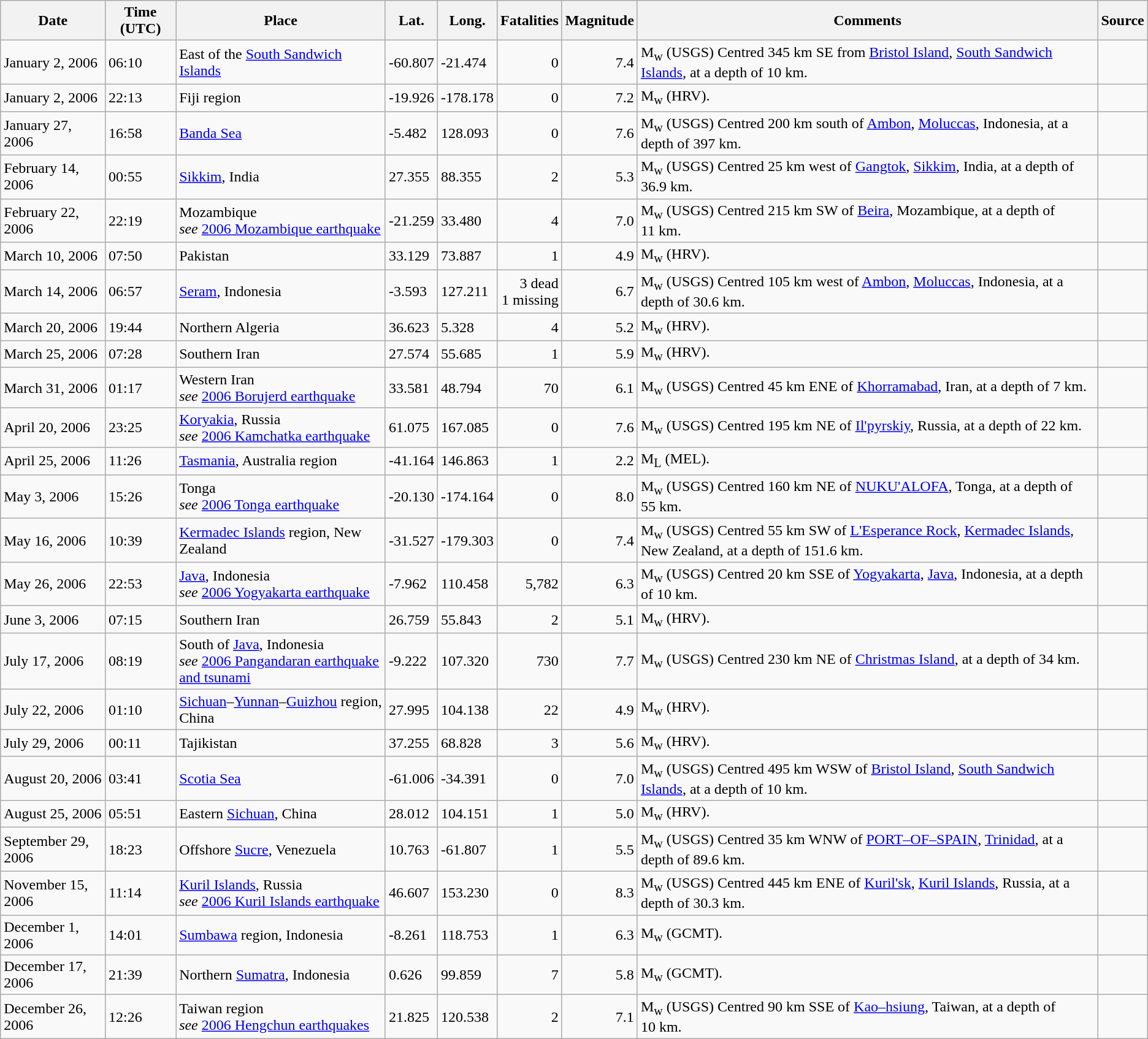<table class="wikitable sortable">
<tr style="background:#ececec;">
<th>Date</th>
<th>Time (UTC)</th>
<th>Place</th>
<th>Lat.</th>
<th>Long.</th>
<th>Fatalities</th>
<th>Magnitude</th>
<th>Comments</th>
<th>Source</th>
</tr>
<tr>
<td>January 2, 2006</td>
<td>06:10</td>
<td>East of the <a href='#'>South Sandwich Islands</a></td>
<td>-60.807</td>
<td>-21.474</td>
<td style="text-align:right;">0</td>
<td style="text-align:right;">7.4</td>
<td>M<sub>w</sub> (USGS) Centred 345 km SE from <a href='#'>Bristol Island</a>, <a href='#'>South Sandwich Islands</a>, at a depth of 10 km.</td>
<td style="text-align:right;"></td>
</tr>
<tr>
<td>January 2, 2006</td>
<td>22:13</td>
<td>Fiji region</td>
<td>-19.926</td>
<td>-178.178</td>
<td style="text-align:right;">0</td>
<td style="text-align:right;">7.2</td>
<td>M<sub>w</sub> (HRV).</td>
<td></td>
</tr>
<tr>
<td>January 27, 2006</td>
<td>16:58</td>
<td><a href='#'>Banda Sea</a></td>
<td>-5.482</td>
<td>128.093</td>
<td style="text-align:right;">0</td>
<td style="text-align:right;">7.6</td>
<td>M<sub>w</sub> (USGS) Centred 200 km south of <a href='#'>Ambon</a>, <a href='#'>Moluccas</a>, Indonesia, at a depth of 397 km.</td>
<td style="text-align:right;"></td>
</tr>
<tr>
<td>February 14, 2006</td>
<td>00:55</td>
<td><a href='#'>Sikkim</a>, India</td>
<td>27.355</td>
<td>88.355</td>
<td style="text-align:right;">2</td>
<td style="text-align:right;">5.3</td>
<td>M<sub>w</sub> (USGS) Centred 25 km west of <a href='#'>Gangtok</a>, <a href='#'>Sikkim</a>, India, at a depth of 36.9 km.</td>
<td style="text-align:right;"></td>
</tr>
<tr>
<td>February 22, 2006</td>
<td>22:19</td>
<td>Mozambique<br> <em>see</em> <a href='#'>2006 Mozambique earthquake</a></td>
<td>-21.259</td>
<td>33.480</td>
<td style="text-align:right;">4</td>
<td style="text-align:right;">7.0</td>
<td>M<sub>w</sub> (USGS) Centred 215 km SW of <a href='#'>Beira</a>, Mozambique, at a depth of 11 km.</td>
<td style="text-align:right;"></td>
</tr>
<tr>
<td>March 10, 2006</td>
<td>07:50</td>
<td>Pakistan</td>
<td>33.129</td>
<td>73.887</td>
<td style="text-align:right;">1</td>
<td style="text-align:right;">4.9</td>
<td>M<sub>w</sub> (HRV).</td>
<td></td>
</tr>
<tr>
<td>March 14, 2006</td>
<td>06:57</td>
<td><a href='#'>Seram</a>, Indonesia</td>
<td>-3.593</td>
<td>127.211</td>
<td style="text-align:right;">3 dead<br> 1 missing</td>
<td style="text-align:right;">6.7</td>
<td>M<sub>w</sub> (USGS) Centred 105 km west of <a href='#'>Ambon</a>, <a href='#'>Moluccas</a>, Indonesia, at a depth of 30.6 km.</td>
<td style="text-align:right;"></td>
</tr>
<tr>
<td>March 20, 2006</td>
<td>19:44</td>
<td>Northern Algeria</td>
<td>36.623</td>
<td>5.328</td>
<td style="text-align:right;">4</td>
<td style="text-align:right;">5.2</td>
<td>M<sub>w</sub> (HRV).</td>
<td></td>
</tr>
<tr>
<td>March 25, 2006</td>
<td>07:28</td>
<td>Southern Iran</td>
<td>27.574</td>
<td>55.685</td>
<td style="text-align:right;">1</td>
<td style="text-align:right;">5.9</td>
<td>M<sub>w</sub> (HRV).</td>
<td></td>
</tr>
<tr>
<td>March 31, 2006</td>
<td>01:17</td>
<td>Western Iran<br> <em>see</em> <a href='#'>2006 Borujerd earthquake</a></td>
<td>33.581</td>
<td>48.794</td>
<td style="text-align:right;">70</td>
<td style="text-align:right;">6.1</td>
<td>M<sub>w</sub> (USGS) Centred 45 km ENE of <a href='#'>Khorramabad</a>, Iran, at a depth of 7 km.</td>
<td style="text-align:right;"></td>
</tr>
<tr>
<td>April 20, 2006</td>
<td>23:25</td>
<td><a href='#'>Koryakia</a>, Russia<br> <em>see</em> <a href='#'>2006 Kamchatka earthquake</a></td>
<td>61.075</td>
<td>167.085</td>
<td style="text-align:right;">0</td>
<td style="text-align:right;">7.6</td>
<td>M<sub>w</sub> (USGS) Centred 195 km NE of <a href='#'>Il'pyrskiy</a>, Russia, at a depth of 22 km.</td>
<td style="text-align:right;"></td>
</tr>
<tr>
<td>April 25, 2006</td>
<td>11:26</td>
<td><a href='#'>Tasmania</a>, Australia region</td>
<td>-41.164</td>
<td>146.863</td>
<td style="text-align:right;">1</td>
<td style="text-align:right;">2.2</td>
<td>M<sub>L</sub> (MEL).</td>
<td></td>
</tr>
<tr>
<td>May 3, 2006</td>
<td>15:26</td>
<td>Tonga<br> <em>see</em> <a href='#'>2006 Tonga earthquake</a></td>
<td>-20.130</td>
<td>-174.164</td>
<td style="text-align:right;">0</td>
<td style="text-align:right;">8.0</td>
<td>M<sub>w</sub> (USGS) Centred 160 km NE of <a href='#'>NUKU'ALOFA</a>, Tonga, at a depth of 55 km.</td>
<td style="text-align:right;"></td>
</tr>
<tr>
<td>May 16, 2006</td>
<td>10:39</td>
<td><a href='#'>Kermadec Islands</a> region, New Zealand</td>
<td>-31.527</td>
<td>-179.303</td>
<td style="text-align:right;">0</td>
<td style="text-align:right;">7.4</td>
<td>M<sub>w</sub> (USGS) Centred 55 km SW of <a href='#'>L'Esperance Rock</a>, <a href='#'>Kermadec Islands</a>, New Zealand, at a depth of 151.6 km.</td>
<td style="text-align:right;"></td>
</tr>
<tr>
<td>May 26, 2006</td>
<td>22:53</td>
<td><a href='#'>Java</a>, Indonesia<br> <em>see</em> <a href='#'>2006 Yogyakarta earthquake</a></td>
<td>-7.962</td>
<td>110.458</td>
<td style="text-align:right;">5,782</td>
<td style="text-align:right;">6.3</td>
<td>M<sub>w</sub> (USGS) Centred 20 km SSE of <a href='#'>Yogyakarta</a>, <a href='#'>Java</a>, Indonesia, at a depth of 10 km.</td>
<td style="text-align:right;"></td>
</tr>
<tr>
<td>June 3, 2006</td>
<td>07:15</td>
<td>Southern Iran</td>
<td>26.759</td>
<td>55.843</td>
<td style="text-align:right;">2</td>
<td style="text-align:right;">5.1</td>
<td>M<sub>w</sub> (HRV).</td>
<td></td>
</tr>
<tr>
<td>July 17, 2006</td>
<td>08:19</td>
<td>South of <a href='#'>Java</a>, Indonesia<br> <em>see</em> <a href='#'>2006 Pangandaran earthquake and tsunami</a></td>
<td>-9.222</td>
<td>107.320</td>
<td style="text-align:right;">730</td>
<td style="text-align:right;">7.7</td>
<td>M<sub>w</sub> (USGS) Centred 230 km NE of <a href='#'>Christmas Island</a>, at a depth of 34 km.</td>
<td style="text-align:right;"></td>
</tr>
<tr>
<td>July 22, 2006</td>
<td>01:10</td>
<td><a href='#'>Sichuan</a>–<a href='#'>Yunnan</a>–<a href='#'>Guizhou</a> region, China</td>
<td>27.995</td>
<td>104.138</td>
<td style="text-align:right;">22</td>
<td style="text-align:right;">4.9</td>
<td>M<sub>w</sub> (HRV).</td>
<td></td>
</tr>
<tr>
<td>July 29, 2006</td>
<td>00:11</td>
<td>Tajikistan</td>
<td>37.255</td>
<td>68.828</td>
<td style="text-align:right;">3</td>
<td style="text-align:right;">5.6</td>
<td>M<sub>w</sub> (HRV).</td>
<td></td>
</tr>
<tr>
<td>August 20, 2006</td>
<td>03:41</td>
<td><a href='#'>Scotia Sea</a></td>
<td>-61.006</td>
<td>-34.391</td>
<td style="text-align:right;">0</td>
<td style="text-align:right;">7.0</td>
<td>M<sub>w</sub> (USGS) Centred 495 km WSW of <a href='#'>Bristol Island</a>, <a href='#'>South Sandwich Islands</a>, at a depth of 10 km.</td>
<td style="text-align:right;"></td>
</tr>
<tr>
<td>August 25, 2006</td>
<td>05:51</td>
<td>Eastern <a href='#'>Sichuan</a>, China</td>
<td>28.012</td>
<td>104.151</td>
<td style="text-align:right;">1</td>
<td style="text-align:right;">5.0</td>
<td>M<sub>w</sub> (HRV).</td>
<td></td>
</tr>
<tr>
<td>September 29, 2006</td>
<td>18:23</td>
<td>Offshore <a href='#'>Sucre</a>, Venezuela</td>
<td>10.763</td>
<td>-61.807</td>
<td style="text-align:right;">1</td>
<td style="text-align:right;">5.5</td>
<td>M<sub>w</sub> (USGS) Centred 35 km WNW of <a href='#'>PORT–OF–SPAIN</a>, <a href='#'>Trinidad</a>, at a depth of 89.6 km.</td>
<td style="text-align:right;"></td>
</tr>
<tr>
<td>November 15, 2006</td>
<td>11:14</td>
<td><a href='#'>Kuril Islands</a>, Russia<br> <em>see</em> <a href='#'>2006 Kuril Islands earthquake</a></td>
<td>46.607</td>
<td>153.230</td>
<td style="text-align:right;">0</td>
<td style="text-align:right;">8.3</td>
<td>M<sub>w</sub> (USGS) Centred 445 km ENE of <a href='#'>Kuril'sk</a>, <a href='#'>Kuril Islands</a>, Russia, at a depth of 30.3 km.</td>
<td style="text-align:right;"></td>
</tr>
<tr>
<td>December 1, 2006</td>
<td>14:01</td>
<td><a href='#'>Sumbawa</a> region, Indonesia</td>
<td>-8.261</td>
<td>118.753</td>
<td style="text-align:right;">1</td>
<td style="text-align:right;">6.3</td>
<td>M<sub>w</sub> (GCMT).</td>
<td></td>
</tr>
<tr>
<td>December 17, 2006</td>
<td>21:39</td>
<td>Northern <a href='#'>Sumatra</a>, Indonesia</td>
<td>0.626</td>
<td>99.859</td>
<td style="text-align:right;">7</td>
<td style="text-align:right;">5.8</td>
<td>M<sub>w</sub> (GCMT).</td>
<td></td>
</tr>
<tr>
<td>December 26, 2006</td>
<td>12:26</td>
<td>Taiwan region<br> <em>see</em> <a href='#'>2006 Hengchun earthquakes</a></td>
<td>21.825</td>
<td>120.538</td>
<td style="text-align:right;">2</td>
<td style="text-align:right;">7.1</td>
<td>M<sub>w</sub> (USGS) Centred 90 km SSE of <a href='#'>Kao–hsiung</a>, Taiwan, at a depth of 10 km.</td>
<td style="text-align:right;"></td>
</tr>
</table>
